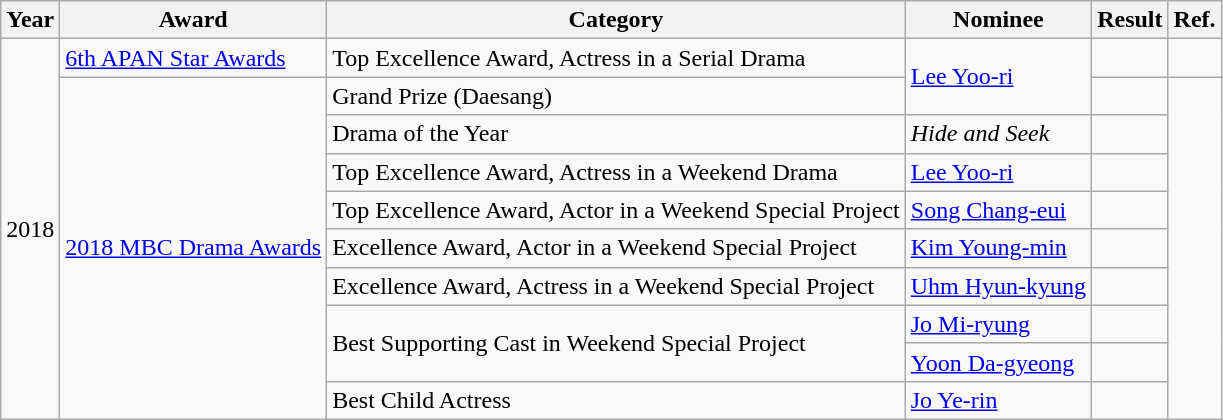<table class="wikitable">
<tr>
<th>Year</th>
<th>Award</th>
<th>Category</th>
<th>Nominee</th>
<th>Result</th>
<th>Ref.</th>
</tr>
<tr>
<td rowspan=10>2018</td>
<td><a href='#'>6th APAN Star Awards</a></td>
<td>Top Excellence Award, Actress in a Serial Drama</td>
<td rowspan=2><a href='#'>Lee Yoo-ri</a></td>
<td></td>
<td></td>
</tr>
<tr>
<td rowspan=9><a href='#'>2018 MBC Drama Awards</a></td>
<td>Grand Prize (Daesang)</td>
<td></td>
<td rowspan=9></td>
</tr>
<tr>
<td>Drama of the Year</td>
<td><em>Hide and Seek</em></td>
<td></td>
</tr>
<tr>
<td>Top Excellence Award, Actress in a Weekend Drama</td>
<td><a href='#'>Lee Yoo-ri</a></td>
<td></td>
</tr>
<tr>
<td>Top Excellence Award, Actor in a Weekend Special Project</td>
<td><a href='#'>Song Chang-eui</a></td>
<td></td>
</tr>
<tr>
<td>Excellence Award, Actor in a Weekend Special Project</td>
<td><a href='#'>Kim Young-min</a></td>
<td></td>
</tr>
<tr>
<td>Excellence Award, Actress in a Weekend Special Project</td>
<td><a href='#'>Uhm Hyun-kyung</a></td>
<td></td>
</tr>
<tr>
<td rowspan=2>Best Supporting Cast in Weekend Special Project</td>
<td><a href='#'>Jo Mi-ryung</a></td>
<td></td>
</tr>
<tr>
<td><a href='#'>Yoon Da-gyeong</a></td>
<td></td>
</tr>
<tr>
<td>Best Child Actress</td>
<td><a href='#'>Jo Ye-rin</a></td>
<td></td>
</tr>
</table>
